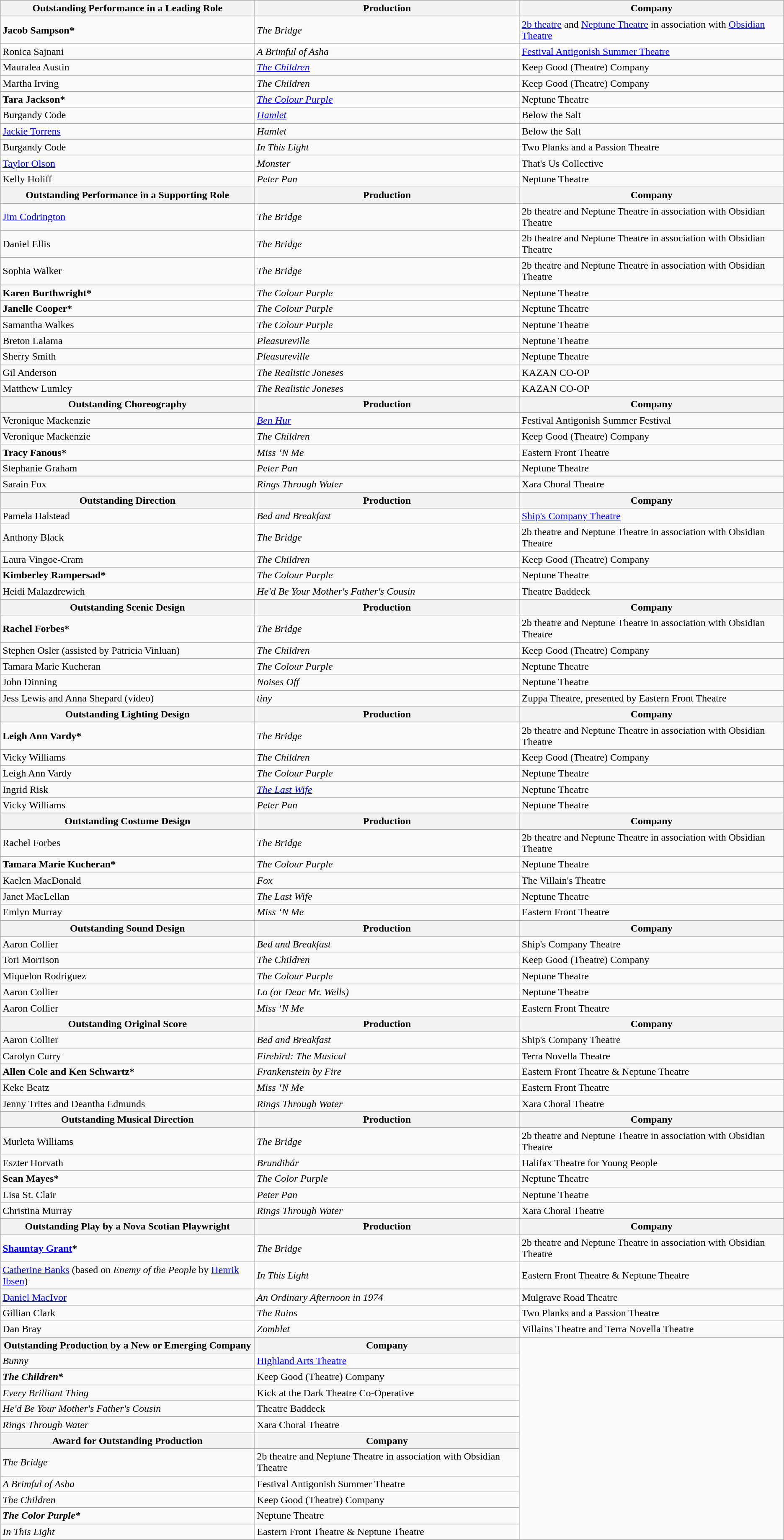<table class="wikitable">
<tr>
<th>Outstanding Performance in a Leading Role</th>
<th>Production</th>
<th>Company</th>
</tr>
<tr>
<td><strong>Jacob Sampson*</strong></td>
<td><em>The Bridge</em></td>
<td><a href='#'>2b theatre</a> and <a href='#'>Neptune Theatre</a> in association with <a href='#'>Obsidian Theatre</a></td>
</tr>
<tr>
<td>Ronica Sajnani</td>
<td><em>A Brimful of Asha</em></td>
<td><a href='#'>Festival Antigonish Summer Theatre</a></td>
</tr>
<tr>
<td>Mauralea Austin</td>
<td><em><a href='#'>The Children</a></em></td>
<td>Keep Good (Theatre) Company</td>
</tr>
<tr>
<td>Martha Irving</td>
<td><em>The Children</em></td>
<td>Keep Good (Theatre) Company</td>
</tr>
<tr>
<td><strong>Tara Jackson*</strong></td>
<td><em><a href='#'>The Colour Purple</a></em></td>
<td>Neptune Theatre</td>
</tr>
<tr>
<td>Burgandy Code</td>
<td><em><a href='#'>Hamlet</a></em></td>
<td>Below the Salt</td>
</tr>
<tr>
<td><a href='#'>Jackie Torrens</a></td>
<td><em>Hamlet</em></td>
<td>Below the Salt</td>
</tr>
<tr>
<td>Burgandy Code</td>
<td><em>In This Light</em></td>
<td>Two Planks and a Passion Theatre</td>
</tr>
<tr>
<td><a href='#'>Taylor Olson</a></td>
<td><em>Monster</em></td>
<td>That's Us Collective</td>
</tr>
<tr>
<td>Kelly Holiff</td>
<td><em>Peter Pan</em></td>
<td>Neptune Theatre</td>
</tr>
<tr>
<th>Outstanding Performance in a Supporting Role</th>
<th>Production</th>
<th>Company</th>
</tr>
<tr>
<td><a href='#'>Jim Codrington</a></td>
<td><em>The Bridge</em></td>
<td>2b theatre and Neptune Theatre in association with Obsidian Theatre</td>
</tr>
<tr>
<td>Daniel Ellis</td>
<td><em>The Bridge</em></td>
<td>2b theatre and Neptune Theatre in association with Obsidian Theatre</td>
</tr>
<tr>
<td>Sophia Walker</td>
<td><em>The Bridge</em></td>
<td>2b theatre and Neptune Theatre in association with Obsidian Theatre</td>
</tr>
<tr>
<td><strong>Karen Burthwright*</strong></td>
<td><em>The Colour Purple</em></td>
<td>Neptune Theatre</td>
</tr>
<tr>
<td><strong>Janelle Cooper*</strong></td>
<td><em>The Colour Purple</em></td>
<td>Neptune Theatre</td>
</tr>
<tr>
<td>Samantha Walkes</td>
<td><em>The Colour Purple</em></td>
<td>Neptune Theatre</td>
</tr>
<tr>
<td>Breton Lalama</td>
<td><em>Pleasureville</em></td>
<td>Neptune Theatre</td>
</tr>
<tr>
<td>Sherry Smith</td>
<td><em>Pleasureville</em></td>
<td>Neptune Theatre</td>
</tr>
<tr>
<td>Gil Anderson</td>
<td><em>The Realistic Joneses</em></td>
<td>KAZAN CO-OP</td>
</tr>
<tr>
<td>Matthew Lumley</td>
<td><em>The Realistic Joneses</em></td>
<td>KAZAN CO-OP</td>
</tr>
<tr>
<th>Outstanding Choreography</th>
<th>Production</th>
<th>Company</th>
</tr>
<tr>
<td>Veronique Mackenzie</td>
<td><em><a href='#'>Ben Hur</a></em></td>
<td>Festival Antigonish Summer Festival</td>
</tr>
<tr>
<td>Veronique Mackenzie</td>
<td><em>The Children</em></td>
<td>Keep Good (Theatre) Company</td>
</tr>
<tr>
<td><strong>Tracy Fanous*</strong></td>
<td><em>Miss ‘N Me</em></td>
<td>Eastern Front Theatre</td>
</tr>
<tr>
<td>Stephanie Graham</td>
<td><em>Peter Pan</em></td>
<td>Neptune Theatre</td>
</tr>
<tr>
<td>Sarain Fox</td>
<td><em>Rings Through Water</em></td>
<td>Xara Choral Theatre</td>
</tr>
<tr>
<th>Outstanding Direction</th>
<th>Production</th>
<th>Company</th>
</tr>
<tr>
<td>Pamela Halstead</td>
<td><em>Bed and Breakfast</em></td>
<td><a href='#'>Ship's Company Theatre</a></td>
</tr>
<tr>
<td>Anthony Black</td>
<td><em>The Bridge</em></td>
<td>2b theatre and Neptune Theatre in association with Obsidian Theatre</td>
</tr>
<tr>
<td>Laura Vingoe-Cram</td>
<td><em>The Children</em></td>
<td>Keep Good (Theatre) Company</td>
</tr>
<tr>
<td><strong>Kimberley Rampersad*</strong></td>
<td><em>The Colour Purple</em></td>
<td>Neptune Theatre</td>
</tr>
<tr>
<td>Heidi Malazdrewich</td>
<td><em>He'd Be Your Mother's Father's Cousin</em></td>
<td>Theatre Baddeck</td>
</tr>
<tr>
<th>Outstanding Scenic Design</th>
<th>Production</th>
<th>Company</th>
</tr>
<tr>
<td><strong>Rachel Forbes*</strong></td>
<td><em>The Bridge</em></td>
<td>2b theatre and Neptune Theatre in association with Obsidian Theatre</td>
</tr>
<tr>
<td>Stephen Osler (assisted by Patricia Vinluan)</td>
<td><em>The Children</em></td>
<td>Keep Good (Theatre) Company</td>
</tr>
<tr>
<td>Tamara Marie Kucheran</td>
<td><em>The Colour Purple</em></td>
<td>Neptune Theatre</td>
</tr>
<tr>
<td>John Dinning</td>
<td><em>Noises Off</em></td>
<td>Neptune Theatre</td>
</tr>
<tr>
<td>Jess Lewis and Anna Shepard (video)</td>
<td><em>tiny</em></td>
<td>Zuppa Theatre, presented by Eastern Front Theatre</td>
</tr>
<tr>
<th>Outstanding Lighting Design</th>
<th>Production</th>
<th>Company</th>
</tr>
<tr>
<td><strong>Leigh Ann Vardy*</strong></td>
<td><em>The Bridge</em></td>
<td>2b theatre and Neptune Theatre in association with Obsidian Theatre</td>
</tr>
<tr>
<td>Vicky Williams</td>
<td><em>The Children</em></td>
<td>Keep Good (Theatre) Company</td>
</tr>
<tr>
<td>Leigh Ann Vardy</td>
<td><em>The Colour Purple</em></td>
<td>Neptune Theatre</td>
</tr>
<tr>
<td>Ingrid Risk</td>
<td><em><a href='#'>The Last Wife</a></em></td>
<td>Neptune Theatre</td>
</tr>
<tr>
<td>Vicky Williams</td>
<td><em>Peter Pan</em></td>
<td>Neptune Theatre</td>
</tr>
<tr>
<th>Outstanding Costume Design</th>
<th>Production</th>
<th>Company</th>
</tr>
<tr>
<td>Rachel Forbes</td>
<td><em>The Bridge</em></td>
<td>2b theatre and Neptune Theatre in association with Obsidian Theatre</td>
</tr>
<tr>
<td><strong>Tamara Marie Kucheran*</strong></td>
<td><em>The Colour Purple</em></td>
<td>Neptune Theatre</td>
</tr>
<tr>
<td>Kaelen MacDonald</td>
<td><em>Fox</em></td>
<td>The Villain's Theatre</td>
</tr>
<tr>
<td>Janet MacLellan</td>
<td><em>The Last Wife</em></td>
<td>Neptune Theatre</td>
</tr>
<tr>
<td>Emlyn Murray</td>
<td><em>Miss ‘N Me</em></td>
<td>Eastern Front Theatre</td>
</tr>
<tr>
<th>Outstanding Sound Design</th>
<th>Production</th>
<th>Company</th>
</tr>
<tr>
<td>Aaron Collier</td>
<td><em>Bed and Breakfast</em></td>
<td>Ship's Company Theatre</td>
</tr>
<tr>
<td>Tori Morrison</td>
<td><em>The Children</em></td>
<td>Keep Good (Theatre) Company</td>
</tr>
<tr>
<td>Miquelon Rodriguez</td>
<td><em>The Colour Purple</em></td>
<td>Neptune Theatre</td>
</tr>
<tr>
<td>Aaron Collier</td>
<td><em>Lo (or Dear Mr. Wells)</em></td>
<td>Neptune Theatre</td>
</tr>
<tr>
<td>Aaron Collier</td>
<td><em>Miss ‘N Me</em></td>
<td>Eastern Front Theatre</td>
</tr>
<tr>
<th>Outstanding Original Score</th>
<th>Production</th>
<th>Company</th>
</tr>
<tr>
<td>Aaron Collier</td>
<td><em>Bed and Breakfast</em></td>
<td>Ship's Company Theatre</td>
</tr>
<tr>
<td>Carolyn Curry</td>
<td><em>Firebird: The Musical</em></td>
<td>Terra Novella Theatre</td>
</tr>
<tr>
<td><strong>Allen Cole and Ken Schwartz*</strong></td>
<td><em>Frankenstein by Fire</em></td>
<td>Eastern Front Theatre & Neptune Theatre</td>
</tr>
<tr>
<td>Keke Beatz</td>
<td><em>Miss ‘N Me</em></td>
<td>Eastern Front Theatre</td>
</tr>
<tr>
<td>Jenny Trites and Deantha Edmunds</td>
<td><em>Rings Through Water</em></td>
<td>Xara Choral Theatre</td>
</tr>
<tr>
<th>Outstanding Musical Direction</th>
<th>Production</th>
<th>Company</th>
</tr>
<tr>
<td>Murleta Williams</td>
<td><em>The Bridge</em></td>
<td>2b theatre and Neptune Theatre in association with Obsidian Theatre</td>
</tr>
<tr>
<td>Eszter Horvath</td>
<td><em>Brundibár</em></td>
<td>Halifax Theatre for Young People</td>
</tr>
<tr>
<td><strong>Sean Mayes*</strong></td>
<td><em>The Color Purple</em></td>
<td>Neptune Theatre</td>
</tr>
<tr>
<td>Lisa St. Clair</td>
<td><em>Peter Pan</em></td>
<td>Neptune Theatre</td>
</tr>
<tr>
<td>Christina Murray</td>
<td><em>Rings Through Water</em></td>
<td>Xara Choral Theatre</td>
</tr>
<tr>
<th>Outstanding Play by a Nova Scotian Playwright</th>
<th>Production</th>
<th>Company</th>
</tr>
<tr>
<td><strong><a href='#'>Shauntay Grant</a>*</strong></td>
<td><em>The Bridge</em></td>
<td>2b theatre and Neptune Theatre in association with Obsidian Theatre</td>
</tr>
<tr>
<td><a href='#'>Catherine Banks</a> (based on <em>Enemy of the People</em> by <a href='#'>Henrik Ibsen</a>)</td>
<td><em>In This Light</em></td>
<td>Eastern Front Theatre & Neptune Theatre</td>
</tr>
<tr>
<td><a href='#'>Daniel MacIvor</a></td>
<td><em>An Ordinary Afternoon in 1974</em></td>
<td>Mulgrave Road Theatre</td>
</tr>
<tr>
<td>Gillian Clark</td>
<td><em>The Ruins</em></td>
<td>Two Planks and a Passion Theatre</td>
</tr>
<tr>
<td>Dan Bray</td>
<td><em>Zomblet</em></td>
<td>Villains Theatre and Terra Novella Theatre</td>
</tr>
<tr>
<th>Outstanding Production by a New or Emerging Company</th>
<th>Company</th>
</tr>
<tr>
<td><em>Bunny</em></td>
<td><a href='#'>Highland Arts Theatre</a></td>
</tr>
<tr>
<td><strong><em>The Children*</em></strong></td>
<td>Keep Good (Theatre) Company</td>
</tr>
<tr>
<td><em>Every Brilliant Thing</em></td>
<td>Kick at the Dark Theatre Co-Operative</td>
</tr>
<tr>
<td><em>He'd Be Your Mother's Father's Cousin</em></td>
<td>Theatre Baddeck</td>
</tr>
<tr>
<td><em>Rings Through Water</em></td>
<td>Xara Choral Theatre</td>
</tr>
<tr>
<th>Award for Outstanding Production</th>
<th>Company</th>
</tr>
<tr>
<td><em>The Bridge</em></td>
<td>2b theatre and Neptune Theatre in association with Obsidian Theatre</td>
</tr>
<tr>
<td><em>A Brimful of Asha</em></td>
<td>Festival Antigonish Summer Theatre</td>
</tr>
<tr>
<td><em>The Children</em></td>
<td>Keep Good (Theatre) Company</td>
</tr>
<tr>
<td><strong><em>The Color Purple*</em></strong></td>
<td>Neptune Theatre</td>
</tr>
<tr>
<td><em>In This Light</em></td>
<td>Eastern Front Theatre & Neptune Theatre</td>
</tr>
<tr>
</tr>
</table>
